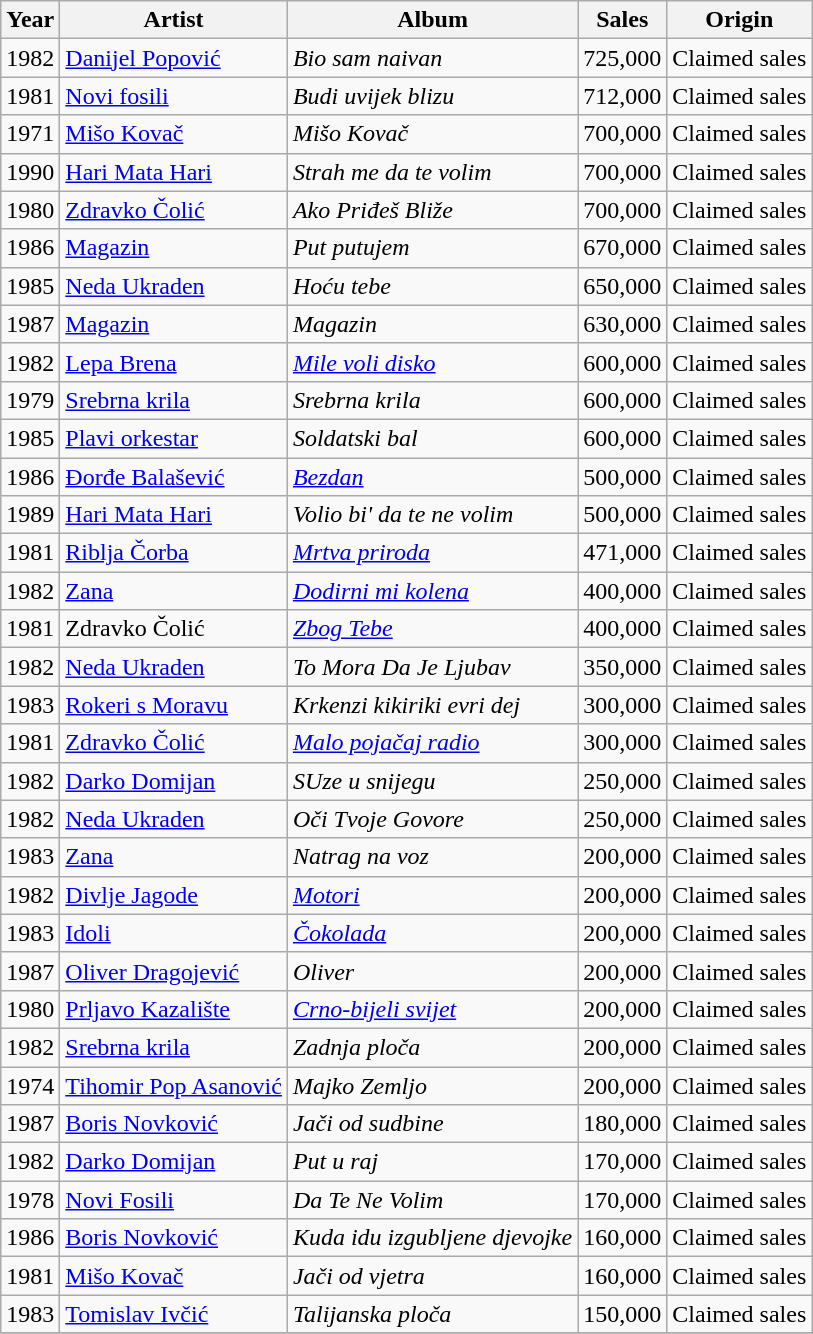<table class="wikitable">
<tr>
<th>Year</th>
<th>Artist</th>
<th>Album</th>
<th>Sales</th>
<th>Origin</th>
</tr>
<tr>
<td>1982</td>
<td><a href='#'>Danijel Popović</a></td>
<td><em>Bio sam naivan</em></td>
<td>725,000</td>
<td>Claimed sales</td>
</tr>
<tr>
<td>1981</td>
<td><a href='#'>Novi fosili</a></td>
<td><em>Budi uvijek blizu</em></td>
<td>712,000</td>
<td>Claimed sales</td>
</tr>
<tr>
<td>1971</td>
<td><a href='#'>Mišo Kovač</a></td>
<td><em>Mišo Kovač</em></td>
<td>700,000</td>
<td>Claimed sales</td>
</tr>
<tr>
<td>1990</td>
<td><a href='#'>Hari Mata Hari</a></td>
<td><em>Strah me da te volim</em></td>
<td>700,000</td>
<td>Claimed sales</td>
</tr>
<tr>
<td>1980</td>
<td><a href='#'>Zdravko Čolić</a></td>
<td><em>Ako Priđeš Bliže</em></td>
<td>700,000</td>
<td>Claimed sales</td>
</tr>
<tr>
<td>1986</td>
<td><a href='#'>Magazin</a></td>
<td><em>Put putujem</em></td>
<td>670,000</td>
<td>Claimed sales</td>
</tr>
<tr>
<td>1985</td>
<td><a href='#'>Neda Ukraden</a></td>
<td><em>Hoću tebe</em></td>
<td>650,000</td>
<td>Claimed sales</td>
</tr>
<tr>
<td>1987</td>
<td><a href='#'>Magazin</a></td>
<td><em>Magazin</em></td>
<td>630,000</td>
<td>Claimed sales</td>
</tr>
<tr>
<td>1982</td>
<td><a href='#'>Lepa Brena</a></td>
<td><em><a href='#'>Mile voli disko</a></em></td>
<td>600,000</td>
<td>Claimed sales</td>
</tr>
<tr>
<td>1979</td>
<td><a href='#'>Srebrna krila</a></td>
<td><em>Srebrna krila</em></td>
<td>600,000</td>
<td>Claimed sales</td>
</tr>
<tr>
<td>1985</td>
<td><a href='#'>Plavi orkestar</a></td>
<td><em>Soldatski bal</em></td>
<td>600,000</td>
<td>Claimed sales</td>
</tr>
<tr>
<td>1986</td>
<td><a href='#'>Đorđe Balašević</a></td>
<td><em><a href='#'>Bezdan</a></em></td>
<td>500,000</td>
<td>Claimed sales</td>
</tr>
<tr>
<td>1989</td>
<td><a href='#'>Hari Mata Hari</a></td>
<td><em>Volio bi' da te ne volim</em></td>
<td>500,000</td>
<td>Claimed sales</td>
</tr>
<tr>
<td>1981</td>
<td><a href='#'>Riblja Čorba</a></td>
<td><em><a href='#'>Mrtva priroda</a></em></td>
<td>471,000</td>
<td>Claimed sales</td>
</tr>
<tr>
<td>1982</td>
<td><a href='#'>Zana</a></td>
<td><em><a href='#'>Dodirni mi kolena</a></em></td>
<td>400,000</td>
<td>Claimed sales</td>
</tr>
<tr>
<td>1981</td>
<td>Zdravko Čolić</td>
<td><em><a href='#'>Zbog Tebe</a></em></td>
<td>400,000</td>
<td>Claimed sales</td>
</tr>
<tr>
<td>1982</td>
<td><a href='#'>Neda Ukraden</a></td>
<td><em>To Mora Da Je Ljubav</em></td>
<td>350,000</td>
<td>Claimed sales</td>
</tr>
<tr>
<td>1983</td>
<td><a href='#'>Rokeri s Moravu</a></td>
<td><em>Krkenzi kikiriki evri dej </em></td>
<td>300,000</td>
<td>Claimed sales</td>
</tr>
<tr>
<td>1981</td>
<td><a href='#'>Zdravko Čolić</a></td>
<td><em><a href='#'>Malo pojačaj radio</a></em></td>
<td>300,000</td>
<td>Claimed sales</td>
</tr>
<tr>
<td>1982</td>
<td><a href='#'>Darko Domijan</a></td>
<td><em>SUze u snijegu </em></td>
<td>250,000</td>
<td>Claimed sales</td>
</tr>
<tr>
<td>1982</td>
<td><a href='#'>Neda Ukraden</a></td>
<td><em>Oči Tvoje Govore</em></td>
<td>250,000</td>
<td>Claimed sales</td>
</tr>
<tr>
<td>1983</td>
<td><a href='#'>Zana</a></td>
<td><em>Natrag na voz</em></td>
<td>200,000</td>
<td>Claimed sales</td>
</tr>
<tr>
<td>1982</td>
<td><a href='#'>Divlje Jagode</a></td>
<td><em><a href='#'>Motori</a></em></td>
<td>200,000</td>
<td>Claimed sales</td>
</tr>
<tr>
<td>1983</td>
<td><a href='#'>Idoli</a></td>
<td><em><a href='#'>Čokolada</a></em></td>
<td>200,000</td>
<td>Claimed sales</td>
</tr>
<tr>
<td>1987</td>
<td><a href='#'>Oliver Dragojević</a></td>
<td><em>Oliver</em></td>
<td>200,000</td>
<td>Claimed sales</td>
</tr>
<tr>
<td>1980</td>
<td><a href='#'>Prljavo Kazalište</a></td>
<td><em><a href='#'>Crno-bijeli svijet</a></em></td>
<td>200,000</td>
<td>Claimed sales</td>
</tr>
<tr>
<td>1982</td>
<td><a href='#'>Srebrna krila</a></td>
<td><em>Zadnja ploča</em></td>
<td>200,000</td>
<td>Claimed sales</td>
</tr>
<tr>
<td>1974</td>
<td><a href='#'>Tihomir Pop Asanović</a></td>
<td><em>Majko Zemljo</em></td>
<td>200,000</td>
<td>Claimed sales</td>
</tr>
<tr>
<td>1987</td>
<td><a href='#'>Boris Novković</a></td>
<td><em>Jači od sudbine</em></td>
<td>180,000</td>
<td>Claimed sales</td>
</tr>
<tr>
<td>1982</td>
<td><a href='#'>Darko Domijan</a></td>
<td><em>Put u raj </em></td>
<td>170,000</td>
<td>Claimed sales</td>
</tr>
<tr>
<td>1978</td>
<td><a href='#'>Novi Fosili</a></td>
<td><em>Da Te Ne Volim</em></td>
<td>170,000</td>
<td>Claimed sales</td>
</tr>
<tr>
<td>1986</td>
<td><a href='#'>Boris Novković</a></td>
<td><em>Kuda idu izgubljene djevojke </em></td>
<td>160,000</td>
<td>Claimed sales</td>
</tr>
<tr>
<td>1981</td>
<td><a href='#'>Mišo Kovač</a></td>
<td><em>Jači od vjetra </em></td>
<td>160,000</td>
<td>Claimed sales</td>
</tr>
<tr>
<td>1983</td>
<td><a href='#'>Tomislav Ivčić</a></td>
<td><em>Talijanska ploča </em></td>
<td>150,000</td>
<td>Claimed sales</td>
</tr>
<tr>
</tr>
</table>
